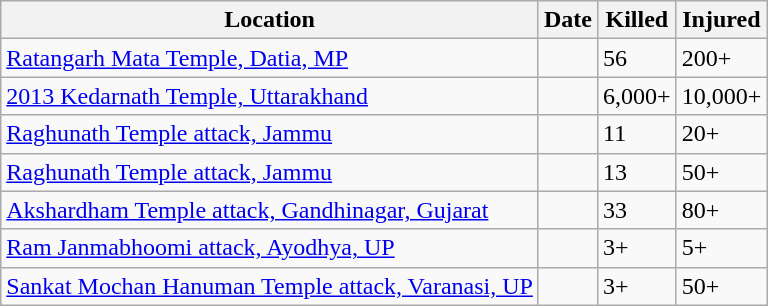<table class="wikitable sortable">
<tr>
<th>Location</th>
<th>Date</th>
<th data-sort-type="number">Killed</th>
<th data-sort-type="number">Injured</th>
</tr>
<tr>
<td><a href='#'>Ratangarh Mata Temple, Datia, MP</a></td>
<td></td>
<td>56</td>
<td>200+</td>
</tr>
<tr>
<td><a href='#'>2013 Kedarnath Temple, Uttarakhand</a></td>
<td></td>
<td>6,000+</td>
<td>10,000+</td>
</tr>
<tr>
<td><a href='#'>Raghunath Temple attack, Jammu</a></td>
<td></td>
<td>11</td>
<td>20+</td>
</tr>
<tr>
<td><a href='#'>Raghunath Temple attack, Jammu</a></td>
<td></td>
<td>13</td>
<td>50+</td>
</tr>
<tr>
<td><a href='#'>Akshardham Temple attack, Gandhinagar, Gujarat</a></td>
<td></td>
<td>33</td>
<td>80+</td>
</tr>
<tr>
<td><a href='#'>Ram Janmabhoomi attack, Ayodhya, UP</a></td>
<td></td>
<td>3+</td>
<td>5+</td>
</tr>
<tr>
<td><a href='#'>Sankat Mochan Hanuman Temple attack, Varanasi, UP</a></td>
<td></td>
<td>3+</td>
<td>50+</td>
</tr>
</table>
